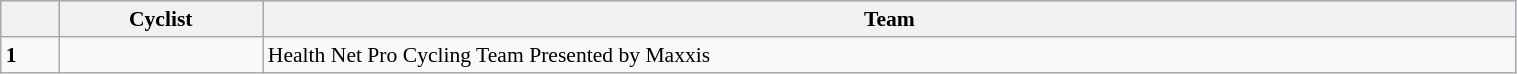<table class=wikitable style="font-size:90%" width="80%">
<tr style="background:#ccccff;">
<th></th>
<th>Cyclist</th>
<th>Team</th>
</tr>
<tr>
<td><strong>1</strong></td>
<td></td>
<td>Health Net Pro Cycling Team Presented by Maxxis</td>
</tr>
</table>
